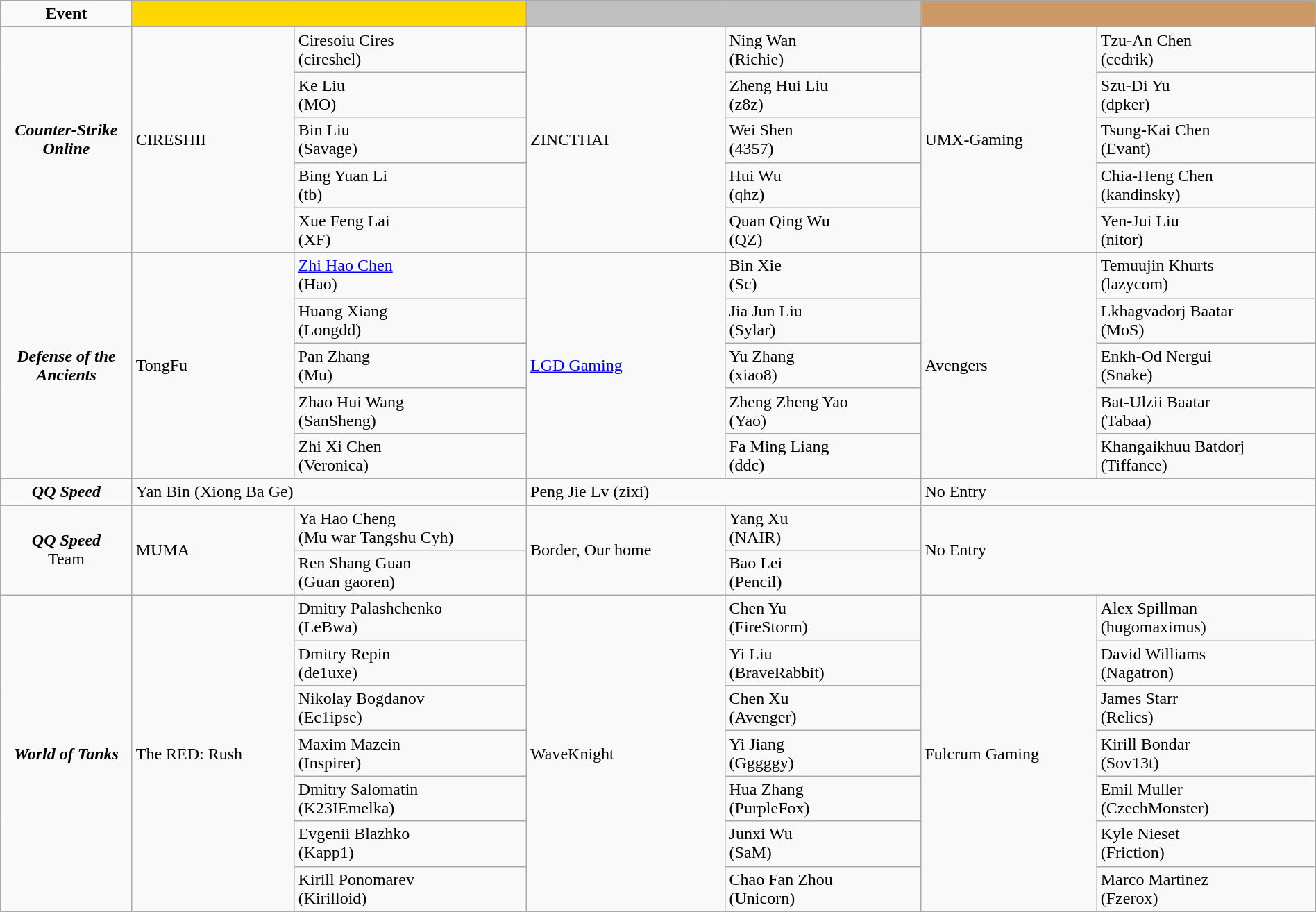<table class="wikitable" width=100%>
<tr>
<td style="text-align:center"  width=10%><strong>Event</strong></td>
<td colspan="2" style="text-align:center" bgcolor="gold" width=30%></td>
<td colspan="2" style="text-align:center" bgcolor="silver" width=30%></td>
<td colspan="2" style="text-align:center" bgcolor="CC9966" width=30%></td>
</tr>
<tr>
<td rowspan="5" align=center><strong><em>Counter-Strike Online</em></strong></td>
<td rowspan="5">CIRESHII<br></td>
<td>Ciresoiu Cires<br>(cireshel)</td>
<td rowspan="5">ZINCTHAI<br></td>
<td>Ning Wan<br>(Richie)</td>
<td rowspan="5">UMX-Gaming<br></td>
<td>Tzu-An Chen<br>(cedrik)</td>
</tr>
<tr>
<td>Ke Liu<br>(MO)</td>
<td>Zheng Hui Liu<br>(z8z)</td>
<td>Szu-Di Yu<br>(dpker)</td>
</tr>
<tr>
<td>Bin Liu<br>(Savage)</td>
<td>Wei Shen<br>(4357)</td>
<td>Tsung-Kai Chen<br>(Evant)</td>
</tr>
<tr>
<td>Bing Yuan Li<br>(tb)</td>
<td>Hui Wu<br>(qhz)</td>
<td>Chia-Heng Chen<br>(kandinsky)</td>
</tr>
<tr>
<td>Xue Feng Lai<br>(XF)</td>
<td>Quan Qing Wu<br>(QZ)</td>
<td>Yen-Jui Liu<br>(nitor)</td>
</tr>
<tr>
<td rowspan="5" align=center><strong><em>Defense of the Ancients</em></strong></td>
<td rowspan="5">TongFu<br></td>
<td><a href='#'>Zhi Hao Chen</a><br>(Hao)</td>
<td rowspan="5"><a href='#'>LGD Gaming</a><br></td>
<td>Bin Xie<br>(Sc)</td>
<td rowspan="5">Avengers<br></td>
<td>Temuujin Khurts<br>(lazycom)</td>
</tr>
<tr>
<td>Huang Xiang<br>(Longdd)</td>
<td>Jia Jun Liu<br>(Sylar)</td>
<td>Lkhagvadorj Baatar<br>(MoS)</td>
</tr>
<tr>
<td>Pan Zhang<br>(Mu)</td>
<td>Yu Zhang<br>(xiao8)</td>
<td>Enkh-Od Nergui<br>(Snake)</td>
</tr>
<tr>
<td>Zhao Hui Wang<br>(SanSheng)</td>
<td>Zheng Zheng Yao<br>(Yao)</td>
<td>Bat-Ulzii Baatar<br>(Tabaa)</td>
</tr>
<tr>
<td>Zhi Xi Chen<br>(Veronica)</td>
<td>Fa Ming Liang<br>(ddc)</td>
<td>Khangaikhuu Batdorj<br>(Tiffance)</td>
</tr>
<tr>
<td style="text-align:center"><strong><em>QQ Speed</em></strong></td>
<td colspan="2"> Yan Bin (Xiong Ba Ge)</td>
<td colspan="2"> Peng Jie Lv (zixi)</td>
<td colspan="2">No Entry</td>
</tr>
<tr>
<td rowspan="2" align=center><strong><em>QQ Speed</em></strong><br>Team</td>
<td rowspan="2">MUMA<br></td>
<td>Ya Hao Cheng<br>(Mu war Tangshu Cyh)</td>
<td rowspan="2">Border, Our home<br></td>
<td>Yang Xu<br>(NAIR)</td>
<td colspan="2" rowspan="2">No Entry</td>
</tr>
<tr>
<td>Ren Shang Guan<br>(Guan gaoren)</td>
<td>Bao Lei<br>(Pencil)</td>
</tr>
<tr>
<td rowspan="7" align=center><strong><em>World of Tanks</em></strong></td>
<td rowspan="7">The RED: Rush<br></td>
<td>Dmitry Palashchenko<br>(LeBwa)</td>
<td rowspan="7">WaveKnight<br></td>
<td>Chen Yu<br>(FireStorm)</td>
<td rowspan="7">Fulcrum Gaming<br></td>
<td>Alex Spillman<br>(hugomaximus)</td>
</tr>
<tr>
<td>Dmitry Repin<br>(de1uxe)</td>
<td>Yi Liu<br>(BraveRabbit)</td>
<td>David Williams<br>(Nagatron)</td>
</tr>
<tr>
<td>Nikolay Bogdanov<br>(Ec1ipse)</td>
<td>Chen Xu<br>(Avenger)</td>
<td>James Starr<br>(Relics)</td>
</tr>
<tr>
<td>Maxim Mazein<br>(Inspirer)</td>
<td>Yi Jiang<br>(Gggggy)</td>
<td>Kirill Bondar<br>(Sov13t)</td>
</tr>
<tr>
<td>Dmitry Salomatin<br>(K23IEmelka)</td>
<td>Hua Zhang<br>(PurpleFox)</td>
<td>Emil Muller<br>(CzechMonster)</td>
</tr>
<tr>
<td>Evgenii Blazhko<br>(Kapp1)</td>
<td>Junxi Wu<br>(SaM)</td>
<td>Kyle Nieset<br>(Friction)</td>
</tr>
<tr>
<td>Kirill Ponomarev<br>(Kirilloid)</td>
<td>Chao Fan Zhou<br>(Unicorn)</td>
<td>Marco Martinez<br>(Fzerox)</td>
</tr>
<tr>
</tr>
</table>
